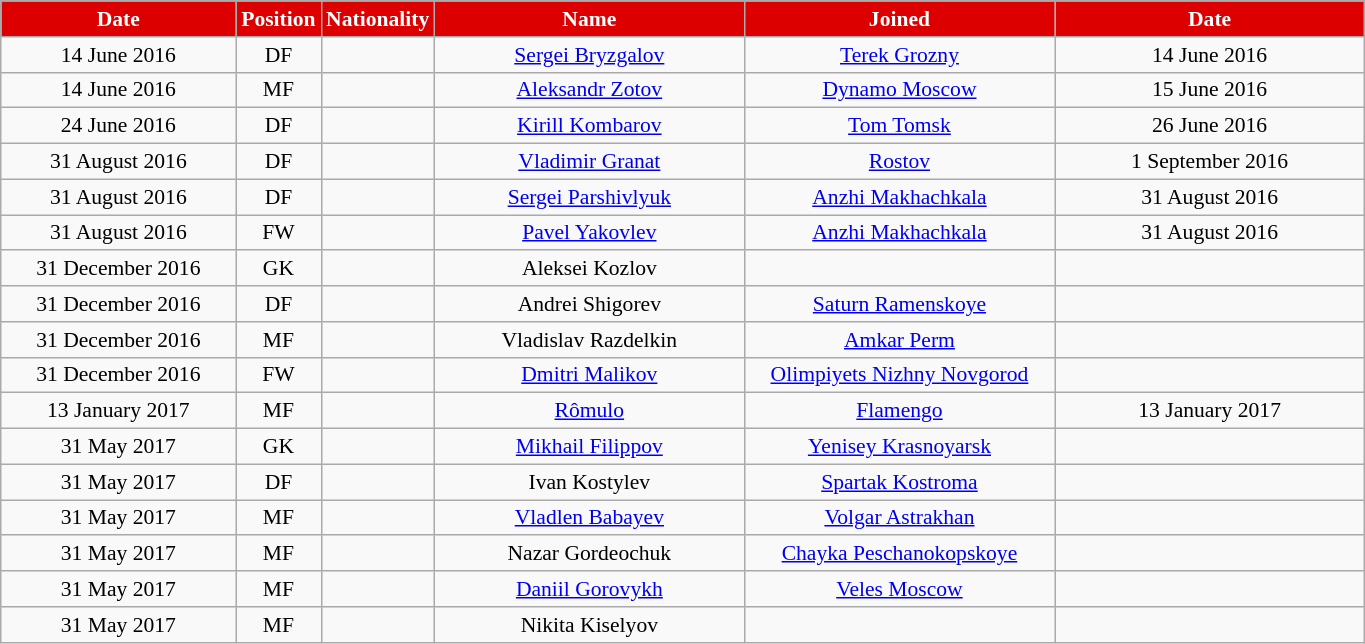<table class="wikitable" style="text-align:center; font-size:90%; ">
<tr>
<th style="background:#DD0000; color:white; width:150px;">Date</th>
<th style="background:#DD0000; color:white; width:50px;">Position</th>
<th style="background:#DD0000; color:white; width:50px;">Nationality</th>
<th style="background:#DD0000; color:white; width:200px;">Name</th>
<th style="background:#DD0000; color:white; width:200px;">Joined</th>
<th style="background:#DD0000; color:white; width:200px;">Date</th>
</tr>
<tr>
<td>14 June 2016</td>
<td>DF</td>
<td></td>
<td><a href='#'>Sergei Bryzgalov</a></td>
<td><a href='#'>Terek Grozny</a></td>
<td>14 June 2016</td>
</tr>
<tr>
<td>14 June 2016</td>
<td>MF</td>
<td></td>
<td><a href='#'>Aleksandr Zotov</a></td>
<td><a href='#'>Dynamo Moscow</a></td>
<td>15 June 2016</td>
</tr>
<tr>
<td>24 June 2016</td>
<td>DF</td>
<td></td>
<td><a href='#'>Kirill Kombarov</a></td>
<td><a href='#'>Tom Tomsk</a></td>
<td>26 June 2016</td>
</tr>
<tr>
<td>31 August 2016</td>
<td>DF</td>
<td></td>
<td><a href='#'>Vladimir Granat</a></td>
<td><a href='#'>Rostov</a></td>
<td>1 September 2016</td>
</tr>
<tr>
<td>31 August 2016</td>
<td>DF</td>
<td></td>
<td><a href='#'>Sergei Parshivlyuk</a></td>
<td><a href='#'>Anzhi Makhachkala</a></td>
<td>31 August 2016</td>
</tr>
<tr>
<td>31 August 2016</td>
<td>FW</td>
<td></td>
<td><a href='#'>Pavel Yakovlev</a></td>
<td><a href='#'>Anzhi Makhachkala</a></td>
<td>31 August 2016</td>
</tr>
<tr>
<td>31 December 2016</td>
<td>GK</td>
<td></td>
<td>Aleksei Kozlov</td>
<td></td>
<td></td>
</tr>
<tr>
<td>31 December 2016</td>
<td>DF</td>
<td></td>
<td>Andrei Shigorev</td>
<td><a href='#'>Saturn Ramenskoye</a></td>
<td></td>
</tr>
<tr>
<td>31 December 2016</td>
<td>MF</td>
<td></td>
<td>Vladislav Razdelkin</td>
<td><a href='#'>Amkar Perm</a></td>
<td></td>
</tr>
<tr>
<td>31 December 2016</td>
<td>FW</td>
<td></td>
<td><a href='#'>Dmitri Malikov</a></td>
<td><a href='#'>Olimpiyets Nizhny Novgorod</a></td>
<td></td>
</tr>
<tr>
<td>13 January 2017</td>
<td>MF</td>
<td></td>
<td><a href='#'>Rômulo</a></td>
<td><a href='#'>Flamengo</a></td>
<td>13 January 2017</td>
</tr>
<tr>
<td>31 May 2017</td>
<td>GK</td>
<td></td>
<td><a href='#'>Mikhail Filippov</a></td>
<td><a href='#'>Yenisey Krasnoyarsk</a></td>
<td></td>
</tr>
<tr>
<td>31 May 2017</td>
<td>DF</td>
<td></td>
<td>Ivan Kostylev</td>
<td><a href='#'>Spartak Kostroma</a></td>
<td></td>
</tr>
<tr>
<td>31 May 2017</td>
<td>MF</td>
<td></td>
<td><a href='#'>Vladlen Babayev</a></td>
<td><a href='#'>Volgar Astrakhan</a></td>
<td></td>
</tr>
<tr>
<td>31 May 2017</td>
<td>MF</td>
<td></td>
<td>Nazar Gordeochuk</td>
<td><a href='#'>Chayka Peschanokopskoye</a></td>
<td></td>
</tr>
<tr>
<td>31 May 2017</td>
<td>MF</td>
<td></td>
<td><a href='#'>Daniil Gorovykh</a></td>
<td><a href='#'>Veles Moscow</a></td>
<td></td>
</tr>
<tr>
<td>31 May 2017</td>
<td>MF</td>
<td></td>
<td>Nikita Kiselyov</td>
<td></td>
<td></td>
</tr>
</table>
